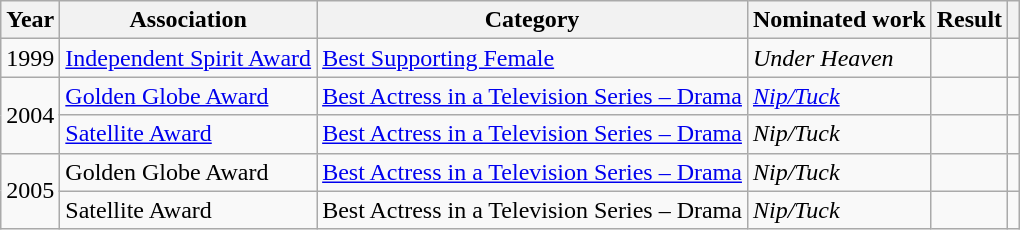<table class="wikitable sortable">
<tr>
<th>Year</th>
<th>Association</th>
<th>Category</th>
<th>Nominated work</th>
<th>Result</th>
<th class="unsortable"></th>
</tr>
<tr>
<td>1999</td>
<td><a href='#'>Independent Spirit Award</a></td>
<td><a href='#'>Best Supporting Female</a></td>
<td><em>Under Heaven</em></td>
<td></td>
<td></td>
</tr>
<tr>
<td rowspan="2">2004</td>
<td><a href='#'>Golden Globe Award</a></td>
<td><a href='#'>Best Actress in a Television Series – Drama</a></td>
<td><em><a href='#'>Nip/Tuck</a></em></td>
<td></td>
<td></td>
</tr>
<tr>
<td><a href='#'>Satellite Award</a></td>
<td><a href='#'>Best Actress in a Television Series – Drama</a></td>
<td><em>Nip/Tuck</em></td>
<td></td>
<td></td>
</tr>
<tr>
<td rowspan="2">2005</td>
<td>Golden Globe Award</td>
<td><a href='#'>Best Actress in a Television Series – Drama</a></td>
<td><em>Nip/Tuck</em></td>
<td></td>
<td></td>
</tr>
<tr>
<td>Satellite Award</td>
<td>Best Actress in a Television Series – Drama</td>
<td><em>Nip/Tuck</em></td>
<td></td>
<td></td>
</tr>
</table>
